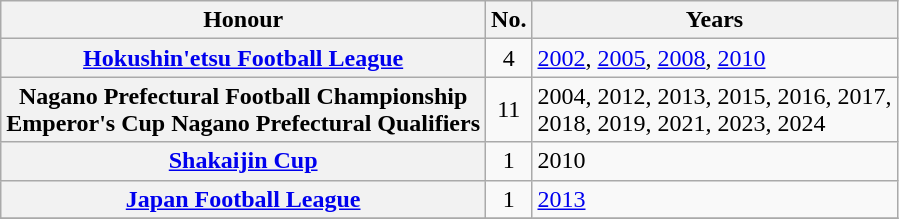<table class="wikitable plainrowheaders">
<tr>
<th scope=col>Honour</th>
<th scope=col>No.</th>
<th scope=col>Years</th>
</tr>
<tr>
<th scope=row><a href='#'>Hokushin'etsu Football League</a></th>
<td align="center">4</td>
<td><a href='#'>2002</a>, <a href='#'>2005</a>, <a href='#'>2008</a>, <a href='#'>2010</a></td>
</tr>
<tr>
<th scope=row>Nagano Prefectural Football Championship <br> Emperor's Cup Nagano Prefectural Qualifiers</th>
<td align="center">11</td>
<td>2004, 2012, 2013, 2015, 2016, 2017,<br> 2018, 2019, 2021, 2023, 2024</td>
</tr>
<tr>
<th scope=row><a href='#'>Shakaijin Cup</a></th>
<td align="center">1</td>
<td>2010</td>
</tr>
<tr>
<th scope=row><a href='#'>Japan Football League</a></th>
<td align="center">1</td>
<td><a href='#'>2013</a></td>
</tr>
<tr>
</tr>
</table>
